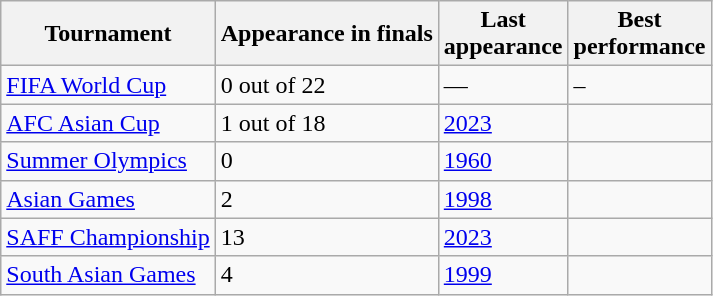<table class="wikitable sortable" style="text-align:left;">
<tr>
<th>Tournament</th>
<th data-sort-type="number">Appearance in finals</th>
<th>Last<br>appearance</th>
<th>Best<br>performance</th>
</tr>
<tr>
<td><a href='#'>FIFA World Cup</a></td>
<td>0 out of 22</td>
<td>—</td>
<td>–</td>
</tr>
<tr>
<td><a href='#'>AFC Asian Cup</a></td>
<td>1 out of 18</td>
<td><a href='#'>2023</a></td>
<td></td>
</tr>
<tr>
<td><a href='#'>Summer Olympics</a></td>
<td>0</td>
<td><a href='#'>1960</a></td>
<td></td>
</tr>
<tr>
<td><a href='#'>Asian Games</a></td>
<td>2</td>
<td><a href='#'>1998</a></td>
<td></td>
</tr>
<tr>
<td><a href='#'>SAFF Championship</a></td>
<td>13</td>
<td><a href='#'>2023</a></td>
<td></td>
</tr>
<tr>
<td><a href='#'>South Asian Games</a></td>
<td>4</td>
<td><a href='#'>1999</a></td>
<td></td>
</tr>
</table>
